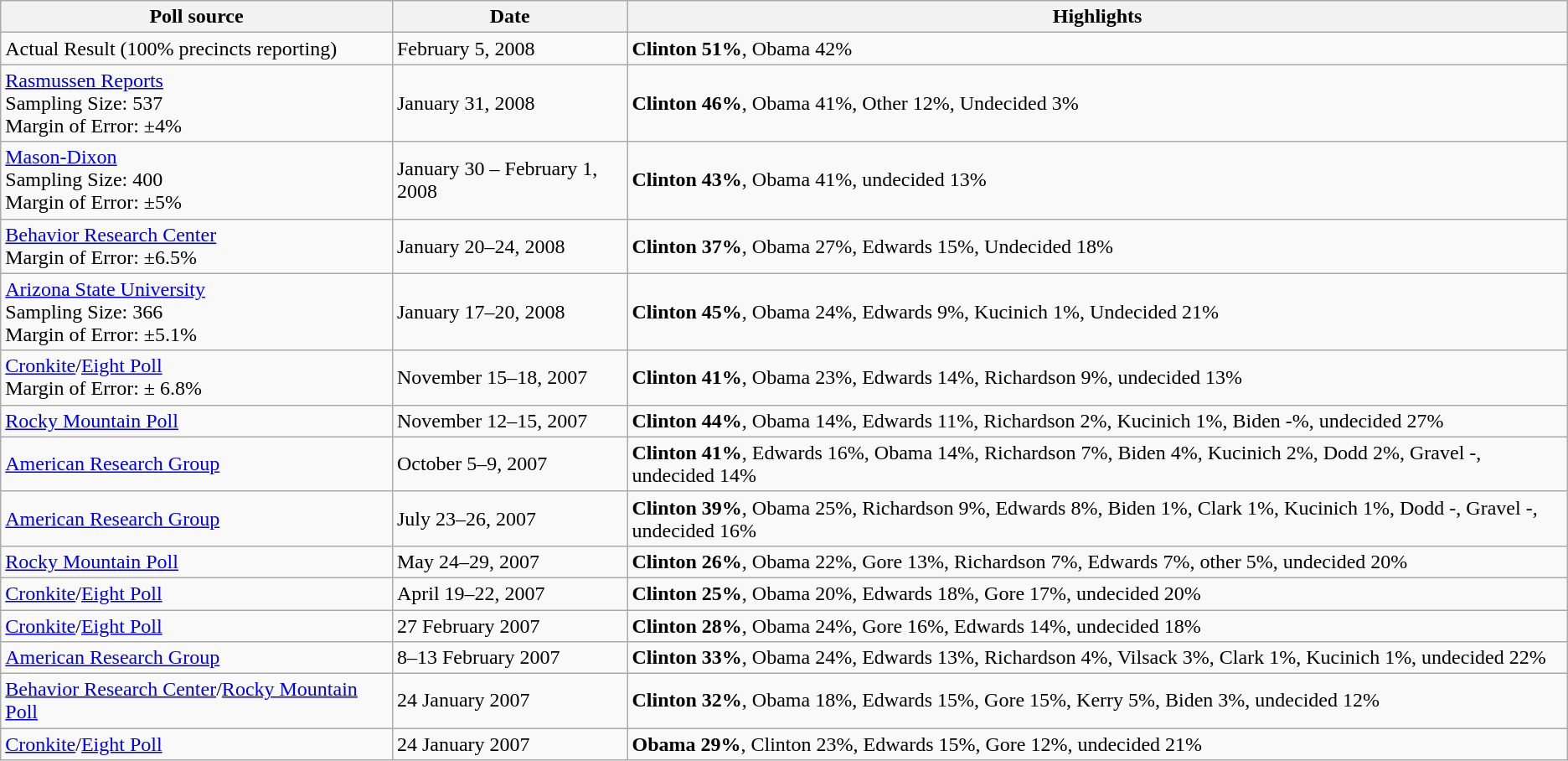<table class="wikitable sortable">
<tr>
<th width="25%">Poll source</th>
<th width="15%">Date</th>
<th width="60%">Highlights</th>
</tr>
<tr>
<td>Actual Result (100% precincts reporting)</td>
<td>February 5, 2008</td>
<td><strong>Clinton 51%</strong>, Obama 42%</td>
</tr>
<tr>
<td><a href='#'>Rasmussen Reports</a><br>Sampling Size: 537<br>
Margin of Error: ±4%</td>
<td>January 31, 2008</td>
<td><strong>Clinton 46%</strong>, Obama 41%, Other 12%, Undecided 3%</td>
</tr>
<tr>
<td><a href='#'>Mason-Dixon</a><br>Sampling Size: 400<br>
Margin of Error: ±5%</td>
<td>January 30 – February 1, 2008</td>
<td><strong>Clinton 43%</strong>, Obama 41%, undecided 13%</td>
</tr>
<tr>
<td><a href='#'>Behavior Research Center</a><br>Margin of Error: ±6.5%<br></td>
<td>January 20–24, 2008</td>
<td><strong>Clinton 37%</strong>, Obama 27%, Edwards 15%, Undecided 18%</td>
</tr>
<tr>
<td><a href='#'>Arizona State University</a><br>Sampling Size: 366<br>
Margin of Error: ±5.1%</td>
<td>January 17–20, 2008</td>
<td><strong>Clinton 45%</strong>, Obama 24%, Edwards 9%, Kucinich 1%, Undecided 21%</td>
</tr>
<tr>
<td><a href='#'>Cronkite</a>/<a href='#'>Eight Poll</a><br>Margin of Error: ± 6.8%</td>
<td>November 15–18, 2007</td>
<td><strong>Clinton 41%</strong>, Obama 23%, Edwards 14%, Richardson 9%, undecided 13%</td>
</tr>
<tr>
<td><a href='#'>Rocky Mountain Poll</a></td>
<td>November 12–15, 2007</td>
<td><strong>Clinton 44%</strong>, Obama 14%, Edwards 11%, Richardson 2%, Kucinich 1%, Biden -%,  undecided 27%</td>
</tr>
<tr>
<td><a href='#'>American Research Group</a></td>
<td>October 5–9, 2007</td>
<td><strong>Clinton 41%</strong>, Edwards 16%, Obama 14%, Richardson 7%, Biden 4%, Kucinich 2%, Dodd 2%, Gravel -, undecided 14%</td>
</tr>
<tr>
<td><a href='#'>American Research Group</a></td>
<td>July 23–26, 2007</td>
<td><strong>Clinton 39%</strong>, Obama 25%, Richardson 9%, Edwards 8%, Biden 1%, Clark 1%, Kucinich 1%, Dodd -, Gravel -, undecided 16%</td>
</tr>
<tr>
<td><a href='#'>Rocky Mountain Poll</a></td>
<td>May 24–29, 2007</td>
<td><strong>Clinton 26%</strong>, Obama 22%, Gore 13%, Richardson 7%, Edwards 7%, other 5%, undecided 20%</td>
</tr>
<tr>
<td><a href='#'>Cronkite</a>/<a href='#'>Eight Poll</a></td>
<td>April 19–22, 2007</td>
<td><strong>Clinton 25%</strong>, Obama 20%, Edwards 18%, Gore 17%, undecided 20%</td>
</tr>
<tr>
<td><a href='#'>Cronkite</a>/<a href='#'>Eight Poll</a></td>
<td>27 February 2007</td>
<td><strong>Clinton 28%</strong>, Obama 24%, Gore 16%, Edwards 14%, undecided 18%</td>
</tr>
<tr>
<td><a href='#'>American Research Group</a></td>
<td>8–13 February 2007</td>
<td><strong>Clinton 33%</strong>, Obama 24%, Edwards 13%, Richardson 4%, Vilsack 3%, Clark 1%, Kucinich 1%, undecided 22%</td>
</tr>
<tr>
<td><a href='#'>Behavior Research Center</a>/<a href='#'>Rocky Mountain Poll</a></td>
<td>24 January 2007</td>
<td><strong>Clinton 32%</strong>, Obama 18%, Edwards 15%, Gore 15%, Kerry 5%, Biden 3%, undecided 12%</td>
</tr>
<tr>
<td><a href='#'>Cronkite</a>/<a href='#'>Eight Poll</a></td>
<td>24 January 2007</td>
<td><strong>Obama 29%</strong>, Clinton 23%, Edwards 15%, Gore 12%, undecided 21%</td>
</tr>
</table>
